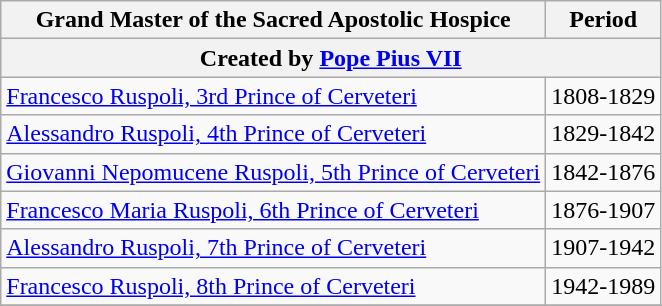<table class="wikitable">
<tr>
<th><strong>Grand Master of the Sacred Apostolic Hospice</strong></th>
<th>Period</th>
</tr>
<tr bgcolor="#dddddd" |>
<th colspan="2">Created by <a href='#'>Pope Pius VII</a></th>
</tr>
<tr>
<td><a href='#'>Francesco Ruspoli, 3rd Prince of Cerveteri</a></td>
<td>1808-1829</td>
</tr>
<tr>
<td><a href='#'>Alessandro Ruspoli, 4th Prince of Cerveteri</a></td>
<td>1829-1842</td>
</tr>
<tr>
<td><a href='#'>Giovanni Nepomucene Ruspoli, 5th Prince of Cerveteri</a></td>
<td>1842-1876</td>
</tr>
<tr>
<td><a href='#'>Francesco Maria Ruspoli, 6th Prince of Cerveteri</a></td>
<td>1876-1907</td>
</tr>
<tr>
<td><a href='#'>Alessandro Ruspoli, 7th Prince of Cerveteri</a></td>
<td>1907-1942</td>
</tr>
<tr>
<td><a href='#'>Francesco Ruspoli, 8th Prince of Cerveteri</a></td>
<td>1942-1989</td>
</tr>
<tr>
</tr>
</table>
